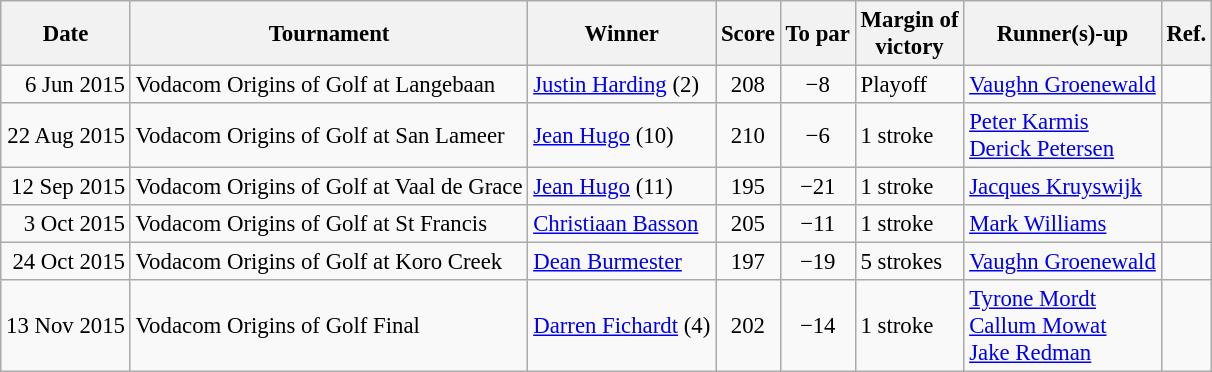<table class=wikitable style="font-size:95%">
<tr>
<th>Date</th>
<th>Tournament</th>
<th>Winner</th>
<th>Score</th>
<th>To par</th>
<th>Margin of<br>victory</th>
<th>Runner(s)-up</th>
<th>Ref.</th>
</tr>
<tr>
<td align=right>6 Jun 2015</td>
<td>Vodacom Origins of Golf at Langebaan</td>
<td> <a href='#'>Justin Harding</a> (2)</td>
<td align=center>208</td>
<td align=center>−8</td>
<td>Playoff</td>
<td> <a href='#'>Vaughn Groenewald</a></td>
<td></td>
</tr>
<tr>
<td align=right>22 Aug 2015</td>
<td>Vodacom Origins of Golf at San Lameer</td>
<td> <a href='#'>Jean Hugo</a> (10)</td>
<td align=center>210</td>
<td align=center>−6</td>
<td>1 stroke</td>
<td> <a href='#'>Peter Karmis</a><br> <a href='#'>Derick Petersen</a></td>
<td></td>
</tr>
<tr>
<td align=right>12 Sep 2015</td>
<td>Vodacom Origins of Golf at Vaal de Grace</td>
<td> <a href='#'>Jean Hugo</a> (11)</td>
<td align=center>195</td>
<td align=center>−21</td>
<td>1 stroke</td>
<td> <a href='#'>Jacques Kruyswijk</a></td>
<td></td>
</tr>
<tr>
<td align=right>3 Oct 2015</td>
<td>Vodacom Origins of Golf at St Francis</td>
<td> <a href='#'>Christiaan Basson</a></td>
<td align=center>205</td>
<td align=center>−11</td>
<td>1 stroke</td>
<td> <a href='#'>Mark Williams</a></td>
<td></td>
</tr>
<tr>
<td align=right>24 Oct 2015</td>
<td>Vodacom Origins of Golf at Koro Creek</td>
<td> <a href='#'>Dean Burmester</a></td>
<td align=center>197</td>
<td align=center>−19</td>
<td>5 strokes</td>
<td> <a href='#'>Vaughn Groenewald</a></td>
<td></td>
</tr>
<tr>
<td align=right>13 Nov 2015</td>
<td>Vodacom Origins of Golf Final</td>
<td> <a href='#'>Darren Fichardt</a> (4)</td>
<td align=center>202</td>
<td align=center>−14</td>
<td>1 stroke</td>
<td> <a href='#'>Tyrone Mordt</a><br> <a href='#'>Callum Mowat</a><br> <a href='#'>Jake Redman</a></td>
<td></td>
</tr>
</table>
